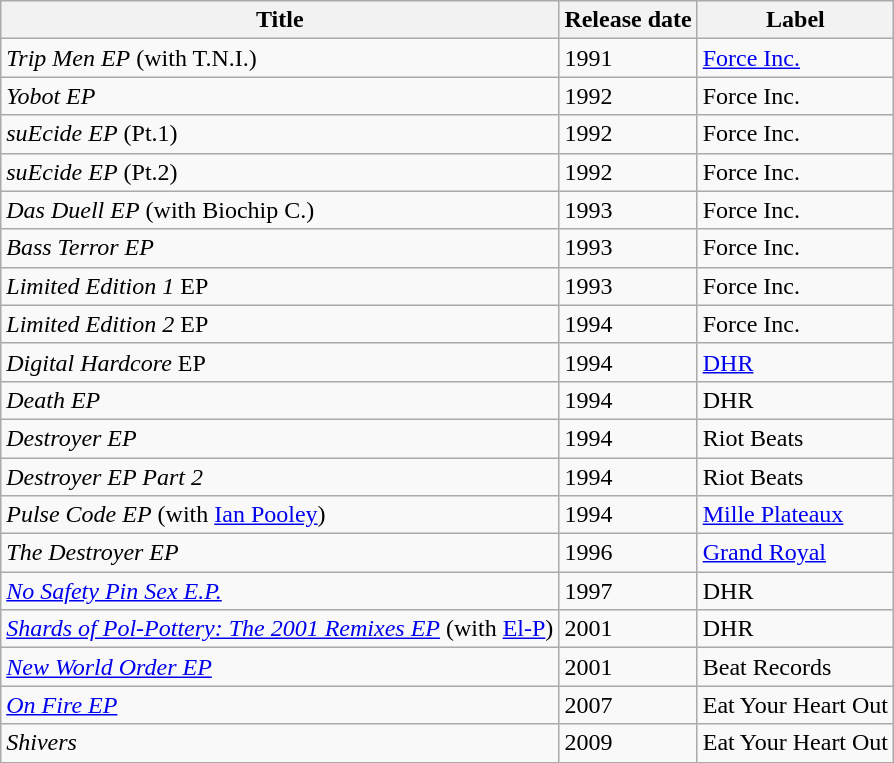<table class="wikitable">
<tr>
<th>Title</th>
<th>Release date</th>
<th>Label</th>
</tr>
<tr>
<td style="vertical-align:top;"><em>Trip Men EP</em> (with T.N.I.)</td>
<td style="vertical-align:top;">1991</td>
<td style="vertical-align:top;"><a href='#'>Force Inc.</a></td>
</tr>
<tr>
<td style="vertical-align:top;"><em>Yobot EP</em></td>
<td style="vertical-align:top;">1992</td>
<td style="vertical-align:top;">Force Inc.</td>
</tr>
<tr>
<td style="vertical-align:top;"><em>suEcide EP</em> (Pt.1)</td>
<td style="vertical-align:top;">1992</td>
<td style="vertical-align:top;">Force Inc.</td>
</tr>
<tr>
<td style="vertical-align:top;"><em>suEcide EP</em> (Pt.2)</td>
<td style="vertical-align:top;">1992</td>
<td style="vertical-align:top;">Force Inc.</td>
</tr>
<tr>
<td style="vertical-align:top;"><em>Das Duell EP</em> (with Biochip C.)</td>
<td style="vertical-align:top;">1993</td>
<td style="vertical-align:top;">Force Inc.</td>
</tr>
<tr>
<td style="vertical-align:top;"><em>Bass Terror EP</em></td>
<td style="vertical-align:top;">1993</td>
<td style="vertical-align:top;">Force Inc.</td>
</tr>
<tr>
<td style="vertical-align:top;"><em>Limited Edition 1</em> EP</td>
<td style="vertical-align:top;">1993</td>
<td style="vertical-align:top;">Force Inc.</td>
</tr>
<tr>
<td style="vertical-align:top;"><em>Limited Edition 2</em> EP</td>
<td style="vertical-align:top;">1994</td>
<td style="vertical-align:top;">Force Inc.</td>
</tr>
<tr>
<td style="vertical-align:top;"><em>Digital Hardcore</em> EP</td>
<td style="vertical-align:top;">1994</td>
<td style="vertical-align:top;"><a href='#'>DHR</a></td>
</tr>
<tr>
<td style="vertical-align:top;"><em>Death EP</em></td>
<td style="vertical-align:top;">1994</td>
<td style="vertical-align:top;">DHR</td>
</tr>
<tr>
<td style="vertical-align:top;"><em>Destroyer EP</em></td>
<td style="vertical-align:top;">1994</td>
<td style="vertical-align:top;">Riot Beats</td>
</tr>
<tr>
<td style="vertical-align:top;"><em>Destroyer EP Part 2</em></td>
<td style="vertical-align:top;">1994</td>
<td style="vertical-align:top;">Riot Beats</td>
</tr>
<tr>
<td style="vertical-align:top;"><em>Pulse Code EP</em> (with <a href='#'>Ian Pooley</a>)</td>
<td style="vertical-align:top;">1994</td>
<td style="vertical-align:top;"><a href='#'>Mille Plateaux</a></td>
</tr>
<tr>
<td style="vertical-align:top;"><em>The Destroyer EP</em></td>
<td style="vertical-align:top;">1996</td>
<td style="vertical-align:top;"><a href='#'>Grand Royal</a></td>
</tr>
<tr>
<td style="vertical-align:top;"><em><a href='#'>No Safety Pin Sex E.P.</a></em></td>
<td style="vertical-align:top;">1997</td>
<td style="vertical-align:top;">DHR</td>
</tr>
<tr>
<td style="vertical-align:top;"><em><a href='#'>Shards of Pol-Pottery: The 2001 Remixes EP</a></em> (with <a href='#'>El-P</a>)</td>
<td style="vertical-align:top;">2001</td>
<td style="vertical-align:top;">DHR</td>
</tr>
<tr>
<td style="vertical-align:top;"><em><a href='#'>New World Order EP</a></em></td>
<td style="vertical-align:top;">2001</td>
<td style="vertical-align:top;">Beat Records</td>
</tr>
<tr>
<td style="vertical-align:top;"><em><a href='#'>On Fire EP</a></em></td>
<td style="vertical-align:top;">2007</td>
<td style="vertical-align:top;">Eat Your Heart Out</td>
</tr>
<tr>
<td style="vertical-align:top;"><em>Shivers</em></td>
<td style="vertical-align:top;">2009</td>
<td style="vertical-align:top;">Eat Your Heart Out</td>
</tr>
</table>
